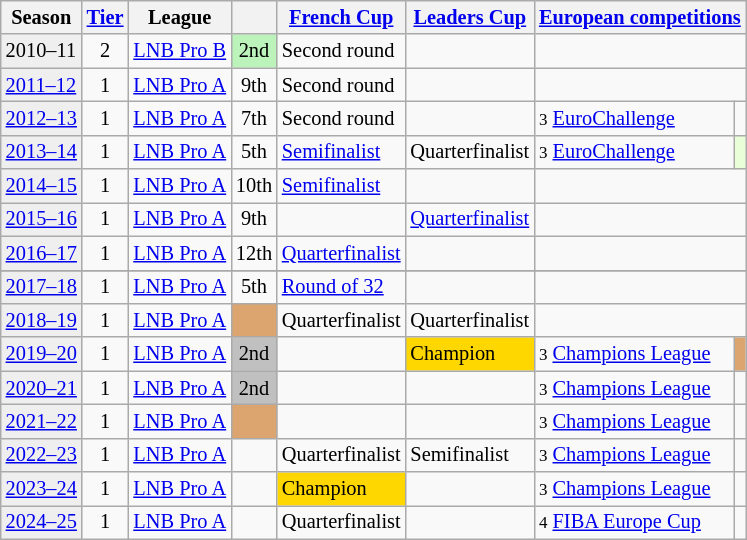<table class="wikitable" style="font-size:85%">
<tr>
<th>Season</th>
<th><a href='#'>Tier</a></th>
<th>League</th>
<th></th>
<th><a href='#'>French Cup</a></th>
<th><a href='#'>Leaders Cup</a></th>
<th colspan=2><a href='#'>European competitions</a></th>
</tr>
<tr>
<td style="background:#efefef;">2010–11</td>
<td align="center">2</td>
<td><a href='#'>LNB Pro B</a></td>
<td style="background:#BBF3BB" align="center">2nd</td>
<td style="background: ">Second round</td>
<td></td>
<td colspan=2></td>
</tr>
<tr>
<td style="background:#efefef;"><a href='#'>2011–12</a></td>
<td align="center">1</td>
<td><a href='#'>LNB Pro A</a></td>
<td align="center">9th</td>
<td style="background: ">Second round</td>
<td></td>
<td colspan=2></td>
</tr>
<tr>
<td style="background:#efefef;"><a href='#'>2012–13</a></td>
<td align="center">1</td>
<td><a href='#'>LNB Pro A</a></td>
<td align="center">7th</td>
<td style="background: ">Second round</td>
<td></td>
<td><small>3</small> <a href='#'>EuroChallenge</a></td>
<td></td>
</tr>
<tr>
<td style="background:#efefef;"><a href='#'>2013–14</a></td>
<td align="center">1</td>
<td><a href='#'>LNB Pro A</a></td>
<td align="center">5th</td>
<td><a href='#'>Semifinalist</a></td>
<td>Quarterfinalist</td>
<td><small>3</small> <a href='#'>EuroChallenge</a></td>
<td align=center style="background:#E8FFD8"></td>
</tr>
<tr>
<td style="background:#efefef;"><a href='#'>2014–15</a></td>
<td align="center">1</td>
<td><a href='#'>LNB Pro A</a></td>
<td align="center">10th</td>
<td><a href='#'>Semifinalist</a></td>
<td></td>
<td colspan=3></td>
</tr>
<tr>
<td style="background:#efefef;"><a href='#'>2015–16</a></td>
<td align="center">1</td>
<td><a href='#'>LNB Pro A</a></td>
<td align="center">9th</td>
<td></td>
<td><a href='#'>Quarterfinalist</a></td>
<td colspan=3></td>
</tr>
<tr>
<td style="background:#efefef;"><a href='#'>2016–17</a></td>
<td align="center">1</td>
<td><a href='#'>LNB Pro A</a></td>
<td align="center">12th</td>
<td><a href='#'>Quarterfinalist</a></td>
<td></td>
<td colspan=3></td>
</tr>
<tr>
</tr>
<tr>
<td style="background:#efefef;"><a href='#'>2017–18</a></td>
<td align="center">1</td>
<td><a href='#'>LNB Pro A</a></td>
<td align="center">5th</td>
<td><a href='#'>Round of 32</a></td>
<td></td>
<td colspan=3></td>
</tr>
<tr>
<td style="background:#efefef;"><a href='#'>2018–19</a></td>
<td align="center">1</td>
<td><a href='#'>LNB Pro A</a></td>
<td bgcolor=#dca570></td>
<td>Quarterfinalist</td>
<td>Quarterfinalist</td>
<td colspan=3></td>
</tr>
<tr>
<td style="background:#efefef;"><a href='#'>2019–20</a></td>
<td align="center">1</td>
<td><a href='#'>LNB Pro A</a></td>
<td align="center" bgcolor=silver>2nd</td>
<td></td>
<td style="background:gold">Champion</td>
<td><small>3</small> <a href='#'>Champions League</a></td>
<td bgcolor=#dca570></td>
</tr>
<tr>
<td style="background:#efefef;"><a href='#'>2020–21</a></td>
<td align="center">1</td>
<td><a href='#'>LNB Pro A</a></td>
<td align="center" bgcolor=silver>2nd</td>
<td></td>
<td></td>
<td><small>3</small> <a href='#'>Champions League</a></td>
<td></td>
</tr>
<tr>
<td style="background:#efefef;"><a href='#'>2021–22</a></td>
<td align="center">1</td>
<td><a href='#'>LNB Pro A</a></td>
<td bgcolor=#dca570></td>
<td></td>
<td></td>
<td><small>3</small> <a href='#'>Champions League</a></td>
<td></td>
</tr>
<tr>
<td style="background:#efefef;"><a href='#'>2022–23</a></td>
<td align="center">1</td>
<td><a href='#'>LNB Pro A</a></td>
<td></td>
<td>Quarterfinalist</td>
<td>Semifinalist</td>
<td><small>3</small> <a href='#'>Champions League</a></td>
<td></td>
</tr>
<tr>
<td style="background:#efefef;"><a href='#'>2023–24</a></td>
<td align="center">1</td>
<td><a href='#'>LNB Pro A</a></td>
<td></td>
<td style="background:gold">Champion</td>
<td></td>
<td><small>3</small> <a href='#'>Champions League</a></td>
<td></td>
</tr>
<tr>
<td style="background:#efefef;"><a href='#'>2024–25</a></td>
<td align="center">1</td>
<td><a href='#'>LNB Pro A</a></td>
<td></td>
<td>Quarterfinalist</td>
<td></td>
<td><small>4</small> <a href='#'>FIBA Europe Cup</a></td>
<td></td>
</tr>
</table>
